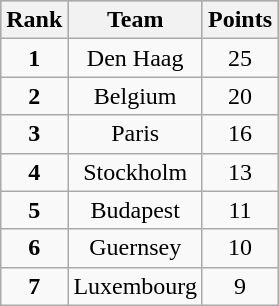<table class="wikitable">
<tr style="background:silver"!>
<th>Rank</th>
<th>Team</th>
<th>Points</th>
</tr>
<tr align="center">
<td><strong>1</strong></td>
<td>Den Haag</td>
<td>25</td>
</tr>
<tr align="center">
<td><strong>2</strong></td>
<td>Belgium</td>
<td>20</td>
</tr>
<tr align="center">
<td><strong>3</strong></td>
<td>Paris</td>
<td>16</td>
</tr>
<tr align="center">
<td><strong>4</strong></td>
<td>Stockholm</td>
<td>13</td>
</tr>
<tr align="center">
<td><strong>5</strong></td>
<td>Budapest</td>
<td>11</td>
</tr>
<tr align="center">
<td><strong>6</strong></td>
<td>Guernsey</td>
<td>10</td>
</tr>
<tr align="center">
<td><strong>7</strong></td>
<td>Luxembourg</td>
<td>9</td>
</tr>
</table>
